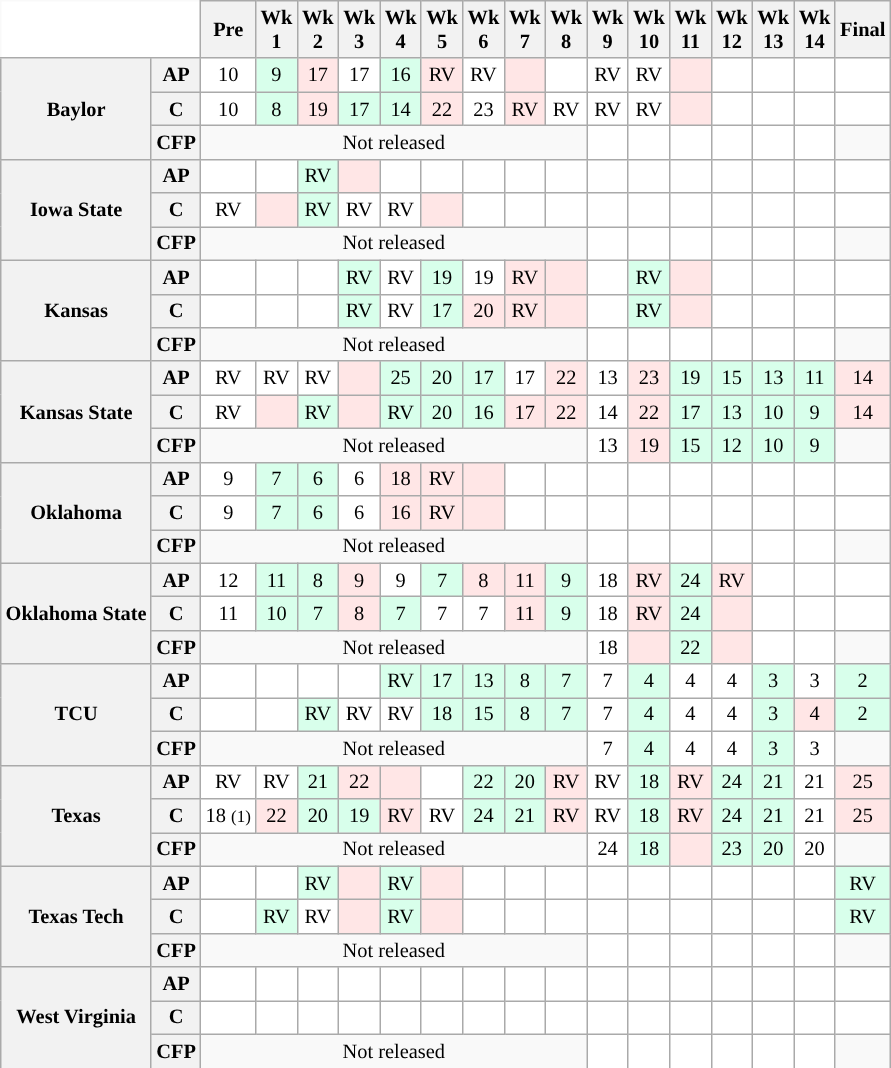<table class="wikitable" style="white-space:nowrap;font-size:85%;">
<tr>
<th colspan=2 style="background:white; border-top-style:hidden; border-left-style:hidden;"> </th>
<th>Pre</th>
<th>Wk<br>1</th>
<th>Wk<br>2</th>
<th>Wk<br>3</th>
<th>Wk<br>4</th>
<th>Wk<br>5</th>
<th>Wk<br>6</th>
<th>Wk<br>7</th>
<th>Wk<br>8</th>
<th>Wk<br>9</th>
<th>Wk<br>10</th>
<th>Wk<br>11</th>
<th>Wk<br>12</th>
<th>Wk<br>13</th>
<th>Wk<br>14</th>
<th>Final</th>
</tr>
<tr style="text-align:center;">
<th rowspan="3">Baylor</th>
<th>AP</th>
<td style="background:#FFF;">10</td>
<td style="background:#d8ffeb;">9</td>
<td style="background:#ffe6e6;">17</td>
<td style="background:#FFF;">17</td>
<td style="background:#d8ffeb;">16</td>
<td style="background:#ffe6e6;">RV</td>
<td style="background:#FFF;">RV</td>
<td style="background:#ffe6e6;"></td>
<td style="background:#FFF;"></td>
<td style="background:#FFF;">RV</td>
<td style="background:#FFF;">RV</td>
<td style="background:#ffe6e6;"></td>
<td style="background:#FFF;"></td>
<td style="background:#FFF;"></td>
<td style="background:#FFF;"></td>
<td style="background:#FFF;"></td>
</tr>
<tr style="text-align:center;">
<th>C</th>
<td style="background:#FFF;">10</td>
<td style="background:#d8ffeb;">8</td>
<td style="background:#ffe6e6;">19</td>
<td style="background:#d8ffeb;">17</td>
<td style="background:#d8ffeb;">14</td>
<td style="background:#ffe6e6;">22</td>
<td style="background:#FFF;">23</td>
<td style="background:#ffe6e6;">RV</td>
<td style="background:#FFF;">RV</td>
<td style="background:#FFF;">RV</td>
<td style="background:#FFF;">RV</td>
<td style="background:#ffe6e6;"></td>
<td style="background:#FFF;"></td>
<td style="background:#FFF;"></td>
<td style="background:#FFF;"></td>
<td style="background:#FFF;"></td>
</tr>
<tr style="text-align:center;">
<th>CFP</th>
<td colspan="9" style="text-align:center;">Not released</td>
<td style="background:#FFF;"></td>
<td style="background:#FFF;"></td>
<td style="background:#FFF;"></td>
<td style="background:#FFF;"></td>
<td style="background:#FFF;"></td>
<td style="background:#FFF;"></td>
<td style="text-align:center;"></td>
</tr>
<tr style="text-align:center;">
<th rowspan="3">Iowa State</th>
<th>AP</th>
<td style="background:#FFF;"></td>
<td style="background:#FFF;"></td>
<td style="background:#d8ffeb;">RV</td>
<td style="background:#ffe6e6;"></td>
<td style="background:#FFF;"></td>
<td style="background:#FFF;"></td>
<td style="background:#FFF;"></td>
<td style="background:#FFF;"></td>
<td style="background:#FFF;"></td>
<td style="background:#FFF;"></td>
<td style="background:#FFF;"></td>
<td style="background:#FFF;"></td>
<td style="background:#FFF;"></td>
<td style="background:#FFF;"></td>
<td style="background:#FFF;"></td>
<td style="background:#FFF;"></td>
</tr>
<tr style="text-align:center;">
<th>C</th>
<td style="background:#FFF;">RV</td>
<td style="background:#ffe6e6;"></td>
<td style="background:#d8ffeb;">RV</td>
<td style="background:#FFF;">RV</td>
<td style="background:#FFF;">RV</td>
<td style="background:#ffe6e6;"></td>
<td style="background:#FFF;"></td>
<td style="background:#FFF;"></td>
<td style="background:#FFF;"></td>
<td style="background:#FFF;"></td>
<td style="background:#FFF;"></td>
<td style="background:#FFF;"></td>
<td style="background:#FFF;"></td>
<td style="background:#FFF;"></td>
<td style="background:#FFF;"></td>
<td style="background:#FFF;"></td>
</tr>
<tr style="text-align:center;">
<th>CFP</th>
<td colspan="9" style="text-align:center;">Not released</td>
<td style="background:#FFF;"></td>
<td style="background:#FFF;"></td>
<td style="background:#FFF;"></td>
<td style="background:#FFF;"></td>
<td style="background:#FFF;"></td>
<td style="background:#FFF;"></td>
<td style="text-align:center;"></td>
</tr>
<tr style="text-align:center;">
<th rowspan="3">Kansas</th>
<th>AP</th>
<td style="background:#FFF;"></td>
<td style="background:#FFF;"></td>
<td style="background:#FFF;"></td>
<td style="background:#d8ffeb;">RV</td>
<td style="background:#FFF;">RV</td>
<td style="background:#d8ffeb;">19</td>
<td style="background:#FFF;">19</td>
<td style="background:#ffe6e6;">RV</td>
<td style="background:#ffe6e6;"></td>
<td style="background:#FFF;"></td>
<td style="background:#d8ffeb;">RV</td>
<td style="background:#ffe6e6;"></td>
<td style="background:#FFF;"></td>
<td style="background:#FFF;"></td>
<td style="background:#FFF;"></td>
<td style="background:#FFF;"></td>
</tr>
<tr style="text-align:center;">
<th>C</th>
<td style="background:#FFF;"></td>
<td style="background:#FFF;"></td>
<td style="background:#FFF;"></td>
<td style="background:#d8ffeb;">RV</td>
<td style="background:#FFF;">RV</td>
<td style="background:#d8ffeb;">17</td>
<td style="background:#ffe6e6;">20</td>
<td style="background:#ffe6e6;">RV</td>
<td style="background:#ffe6e6;"></td>
<td style="background:#FFF;"></td>
<td style="background:#d8ffeb;">RV</td>
<td style="background:#ffe6e6;"></td>
<td style="background:#FFF;"></td>
<td style="background:#FFF;"></td>
<td style="background:#FFF;"></td>
<td style="background:#FFF;"></td>
</tr>
<tr style="text-align:center;">
<th>CFP</th>
<td colspan="9" style="text-align:center;">Not released</td>
<td style="background:#FFF;"></td>
<td style="background:#FFF;"></td>
<td style="background:#FFF;"></td>
<td style="background:#FFF;"></td>
<td style="background:#FFF;"></td>
<td style="background:#FFF;"></td>
<td style="text-align:center;"></td>
</tr>
<tr style="text-align:center;">
<th rowspan="3">Kansas State</th>
<th>AP</th>
<td style="background:#FFF;">RV</td>
<td style="background:#FFF;">RV</td>
<td style="background:#FFF;">RV</td>
<td style="background:#ffe6e6;"></td>
<td style="background:#d8ffeb;">25</td>
<td style="background:#d8ffeb;">20</td>
<td style="background:#d8ffeb;">17</td>
<td style="background:#FFF;">17</td>
<td style="background:#ffe6e6;">22</td>
<td style="background:#FFF;">13</td>
<td style="background:#ffe6e6;">23</td>
<td style="background:#d8ffeb;">19</td>
<td style="background:#d8ffeb;">15</td>
<td style="background:#d8ffeb;">13</td>
<td style="background:#d8ffeb;">11</td>
<td style="background:#ffe6e6;">14</td>
</tr>
<tr style="text-align:center;">
<th>C</th>
<td style="background:#FFF;">RV</td>
<td style="background:#ffe6e6;"></td>
<td style="background:#d8ffeb;">RV</td>
<td style="background:#ffe6e6;"></td>
<td style="background:#d8ffeb;">RV</td>
<td style="background:#d8ffeb;">20</td>
<td style="background:#d8ffeb;">16</td>
<td style="background:#ffe6e6;">17</td>
<td style="background:#ffe6e6;">22</td>
<td style="background:#FFF;">14</td>
<td style="background:#ffe6e6;">22</td>
<td style="background:#d8ffeb;">17</td>
<td style="background:#d8ffeb;">13</td>
<td style="background:#d8ffeb;">10</td>
<td style="background:#d8ffeb;">9</td>
<td style="background:#ffe6e6;">14</td>
</tr>
<tr style="text-align:center;">
<th>CFP</th>
<td colspan="9" style="text-align:center;">Not released</td>
<td style="background:#FFF;">13</td>
<td style="background:#ffe6e6;">19</td>
<td style="background:#d8ffeb;">15</td>
<td style="background:#d8ffeb;">12</td>
<td style="background:#d8ffeb;">10</td>
<td style="background:#d8ffeb;">9</td>
<td style="text-align:center;"></td>
</tr>
<tr style="text-align:center;">
<th rowspan="3">Oklahoma</th>
<th>AP</th>
<td style="background:#FFF;">9</td>
<td style="background:#d8ffeb;">7</td>
<td style="background:#d8ffeb;">6</td>
<td style="background:#FFF;">6</td>
<td style="background:#ffe6e6;">18</td>
<td style="background:#ffe6e6;">RV</td>
<td style="background:#ffe6e6;"></td>
<td style="background:#FFF;"></td>
<td style="background:#FFF;"></td>
<td style="background:#FFF;"></td>
<td style="background:#FFF;"></td>
<td style="background:#FFF;"></td>
<td style="background:#FFF;"></td>
<td style="background:#FFF;"></td>
<td style="background:#FFF;"></td>
<td style="background:#FFF;"></td>
</tr>
<tr style="text-align:center;">
<th>C</th>
<td style="background:#FFF;">9</td>
<td style="background:#d8ffeb;">7</td>
<td style="background:#d8ffeb;">6</td>
<td style="background:#FFF;">6</td>
<td style="background:#ffe6e6;">16</td>
<td style="background:#ffe6e6;">RV</td>
<td style="background:#ffe6e6;"></td>
<td style="background:#FFF;"></td>
<td style="background:#FFF;"></td>
<td style="background:#FFF;"></td>
<td style="background:#FFF;"></td>
<td style="background:#FFF;"></td>
<td style="background:#FFF;"></td>
<td style="background:#FFF;"></td>
<td style="background:#FFF;"></td>
<td style="background:#FFF;"></td>
</tr>
<tr style="text-align:center;">
<th>CFP</th>
<td colspan="9" style="text-align:center;">Not released</td>
<td style="background:#FFF;"></td>
<td style="background:#FFF;"></td>
<td style="background:#FFF;"></td>
<td style="background:#FFF;"></td>
<td style="background:#FFF;"></td>
<td style="background:#FFF;"></td>
<td style="text-align:center;"></td>
</tr>
<tr style="text-align:center;">
<th rowspan="3">Oklahoma State</th>
<th>AP</th>
<td style="background:#FFF;">12</td>
<td style="background:#d8ffeb;">11</td>
<td style="background:#d8ffeb;">8</td>
<td style="background:#ffe6e6;">9</td>
<td style="background:#FFF;">9</td>
<td style="background:#d8ffeb;">7</td>
<td style="background:#ffe6e6;">8</td>
<td style="background:#ffe6e6;">11</td>
<td style="background:#d8ffeb;">9</td>
<td style="background:#FFF;">18</td>
<td style="background:#ffe6e6;">RV</td>
<td style="background:#d8ffeb;">24</td>
<td style="background:#ffe6e6;">RV</td>
<td style="background:#FFF;"></td>
<td style="background:#FFF;"></td>
<td style="background:#FFF;"></td>
</tr>
<tr style="text-align:center;">
<th>C</th>
<td style="background:#FFF;">11</td>
<td style="background:#d8ffeb;">10</td>
<td style="background:#d8ffeb;">7</td>
<td style="background:#ffe6e6;">8</td>
<td style="background:#d8ffeb;">7</td>
<td style="background:#FFF;">7</td>
<td style="background:#FFF;">7</td>
<td style="background:#ffe6e6;">11</td>
<td style="background:#d8ffeb;">9</td>
<td style="background:#FFF;">18</td>
<td style="background:#ffe6e6;">RV</td>
<td style="background:#d8ffeb;">24</td>
<td style="background:#ffe6e6;"></td>
<td style="background:#FFF;"></td>
<td style="background:#FFF;"></td>
<td style="background:#FFF;"></td>
</tr>
<tr style="text-align:center;">
<th>CFP</th>
<td colspan="9" style="text-align:center;">Not released</td>
<td style="background:#FFF;">18</td>
<td style="background:#ffe6e6;"></td>
<td style="background:#d8ffeb;">22</td>
<td style="background:#ffe6e6;"></td>
<td style="background:#FFF;"></td>
<td style="background:#FFF;"></td>
<td style="text-align:center;"></td>
</tr>
<tr style="text-align:center;">
<th rowspan="3">TCU</th>
<th>AP</th>
<td style="background:#FFF;"></td>
<td style="background:#FFF;"></td>
<td style="background:#FFF;"></td>
<td style="background:#FFF;"></td>
<td style="background:#d8ffeb;">RV</td>
<td style="background:#d8ffeb;">17</td>
<td style="background:#d8ffeb;">13</td>
<td style="background:#d8ffeb;">8</td>
<td style="background:#d8ffeb;">7</td>
<td style="background:#FFF;">7</td>
<td style="background:#d8ffeb;">4</td>
<td style="background:#FFF;">4</td>
<td style="background:#FFF;">4</td>
<td style="background:#d8ffeb;">3</td>
<td style="background:#FFF;">3</td>
<td style="background:#d8ffeb;">2</td>
</tr>
<tr style="text-align:center;">
<th>C</th>
<td style="background:#FFF;"></td>
<td style="background:#FFF;"></td>
<td style="background:#d8ffeb;">RV</td>
<td style="background:#FFF;">RV</td>
<td style="background:#FFF;">RV</td>
<td style="background:#d8ffeb;">18</td>
<td style="background:#d8ffeb;">15</td>
<td style="background:#d8ffeb;">8</td>
<td style="background:#d8ffeb;">7</td>
<td style="background:#FFF;">7</td>
<td style="background:#d8ffeb;">4</td>
<td style="background:#FFF;">4</td>
<td style="background:#FFF;">4</td>
<td style="background:#d8ffeb;">3</td>
<td style="background:#ffe6e6;">4</td>
<td style="background:#d8ffeb;">2</td>
</tr>
<tr style="text-align:center;">
<th>CFP</th>
<td colspan="9" style="text-align:center;">Not released</td>
<td style="background:#FFF;">7</td>
<td style="background:#d8ffeb;">4</td>
<td style="background:#FFF;">4</td>
<td style="background:#FFF;">4</td>
<td style="background:#d8ffeb;">3</td>
<td style="background:#FFF;">3</td>
<td style="text-align:center;"></td>
</tr>
<tr style="text-align:center;">
<th rowspan="3">Texas</th>
<th>AP</th>
<td style="background:#FFF;">RV</td>
<td style="background:#FFF;">RV</td>
<td style="background:#d8ffeb;">21</td>
<td style="background:#ffe6e6;">22</td>
<td style="background:#ffe6e6;"></td>
<td style="background:#FFF;"></td>
<td style="background:#d8ffeb;">22</td>
<td style="background:#d8ffeb;">20</td>
<td style="background:#ffe6e6;">RV</td>
<td style="background:#FFF;">RV</td>
<td style="background:#d8ffeb;">18</td>
<td style="background:#ffe6e6;">RV</td>
<td style="background:#d8ffeb;">24</td>
<td style="background:#d8ffeb;">21</td>
<td style="background:#FFF;">21</td>
<td style="background:#ffe6e6;">25</td>
</tr>
<tr style="text-align:center;">
<th>C</th>
<td style="background:#FFF;">18 <small>(1)</small></td>
<td style="background:#ffe6e6;">22</td>
<td style="background:#d8ffeb;">20</td>
<td style="background:#d8ffeb;">19</td>
<td style="background:#ffe6e6;">RV</td>
<td style="background:#FFF;">RV</td>
<td style="background:#d8ffeb;">24</td>
<td style="background:#d8ffeb;">21</td>
<td style="background:#ffe6e6;">RV</td>
<td style="background:#FFF;">RV</td>
<td style="background:#d8ffeb;">18</td>
<td style="background:#ffe6e6;">RV</td>
<td style="background:#d8ffeb;">24</td>
<td style="background:#d8ffeb;">21</td>
<td style="background:#FFF;">21</td>
<td style="background:#ffe6e6;">25</td>
</tr>
<tr style="text-align:center;">
<th>CFP</th>
<td colspan="9" style="text-align:center;">Not released</td>
<td style="background:#FFF;">24</td>
<td style="background:#d8ffeb;">18</td>
<td style="background:#ffe6e6;"></td>
<td style="background:#d8ffeb;">23</td>
<td style="background:#d8ffeb;">20</td>
<td style="background:#FFF;">20</td>
<td style="text-align:center;"></td>
</tr>
<tr style="text-align:center;">
<th rowspan="3">Texas Tech</th>
<th>AP</th>
<td style="background:#FFF;"></td>
<td style="background:#FFF;"></td>
<td style="background:#d8ffeb;">RV</td>
<td style="background:#ffe6e6;"></td>
<td style="background:#d8ffeb;">RV</td>
<td style="background:#ffe6e6;"></td>
<td style="background:#FFF;"></td>
<td style="background:#FFF;"></td>
<td style="background:#FFF;"></td>
<td style="background:#FFF;"></td>
<td style="background:#FFF;"></td>
<td style="background:#FFF;"></td>
<td style="background:#FFF;"></td>
<td style="background:#FFF;"></td>
<td style="background:#FFF;"></td>
<td style="background:#d8ffeb;">RV</td>
</tr>
<tr style="text-align:center;">
<th>C</th>
<td style="background:#FFF;"></td>
<td style="background:#d8ffeb;">RV</td>
<td style="background:#FFF;">RV</td>
<td style="background:#ffe6e6;"></td>
<td style="background:#d8ffeb;">RV</td>
<td style="background:#ffe6e6;"></td>
<td style="background:#FFF;"></td>
<td style="background:#FFF;"></td>
<td style="background:#FFF;"></td>
<td style="background:#FFF;"></td>
<td style="background:#FFF;"></td>
<td style="background:#FFF;"></td>
<td style="background:#FFF;"></td>
<td style="background:#FFF;"></td>
<td style="background:#FFF;"></td>
<td style="background:#d8ffeb;">RV</td>
</tr>
<tr style="text-align:center;">
<th>CFP</th>
<td colspan="9" style="text-align:center;">Not released</td>
<td style="background:#FFF;"></td>
<td style="background:#FFF;"></td>
<td style="background:#FFF;"></td>
<td style="background:#FFF;"></td>
<td style="background:#FFF;"></td>
<td style="background:#FFF;"></td>
<td style="text-align:center;"></td>
</tr>
<tr style="text-align:center;">
<th rowspan="3">West Virginia</th>
<th>AP</th>
<td style="background:#FFF;"></td>
<td style="background:#FFF;"></td>
<td style="background:#FFF;"></td>
<td style="background:#FFF;"></td>
<td style="background:#FFF;"></td>
<td style="background:#FFF;"></td>
<td style="background:#FFF;"></td>
<td style="background:#FFF;"></td>
<td style="background:#FFF;"></td>
<td style="background:#FFF;"></td>
<td style="background:#FFF;"></td>
<td style="background:#FFF;"></td>
<td style="background:#FFF;"></td>
<td style="background:#FFF;"></td>
<td style="background:#FFF;"></td>
<td style="background:#FFF;"></td>
</tr>
<tr style="text-align:center;">
<th>C</th>
<td style="background:#FFF;"></td>
<td style="background:#FFF;"></td>
<td style="background:#FFF;"></td>
<td style="background:#FFF;"></td>
<td style="background:#FFF;"></td>
<td style="background:#FFF;"></td>
<td style="background:#FFF;"></td>
<td style="background:#FFF;"></td>
<td style="background:#FFF;"></td>
<td style="background:#FFF;"></td>
<td style="background:#FFF;"></td>
<td style="background:#FFF;"></td>
<td style="background:#FFF;"></td>
<td style="background:#FFF;"></td>
<td style="background:#FFF;"></td>
<td style="background:#FFF;"></td>
</tr>
<tr style="text-align:center;">
<th>CFP</th>
<td colspan="9" style="text-align:center;">Not released</td>
<td style="background:#FFF;"></td>
<td style="background:#FFF;"></td>
<td style="background:#FFF;"></td>
<td style="background:#FFF;"></td>
<td style="background:#FFF;"></td>
<td style="background:#FFF;"></td>
<td style="text-align:center;"></td>
</tr>
<tr style="text-align:center;">
</tr>
</table>
